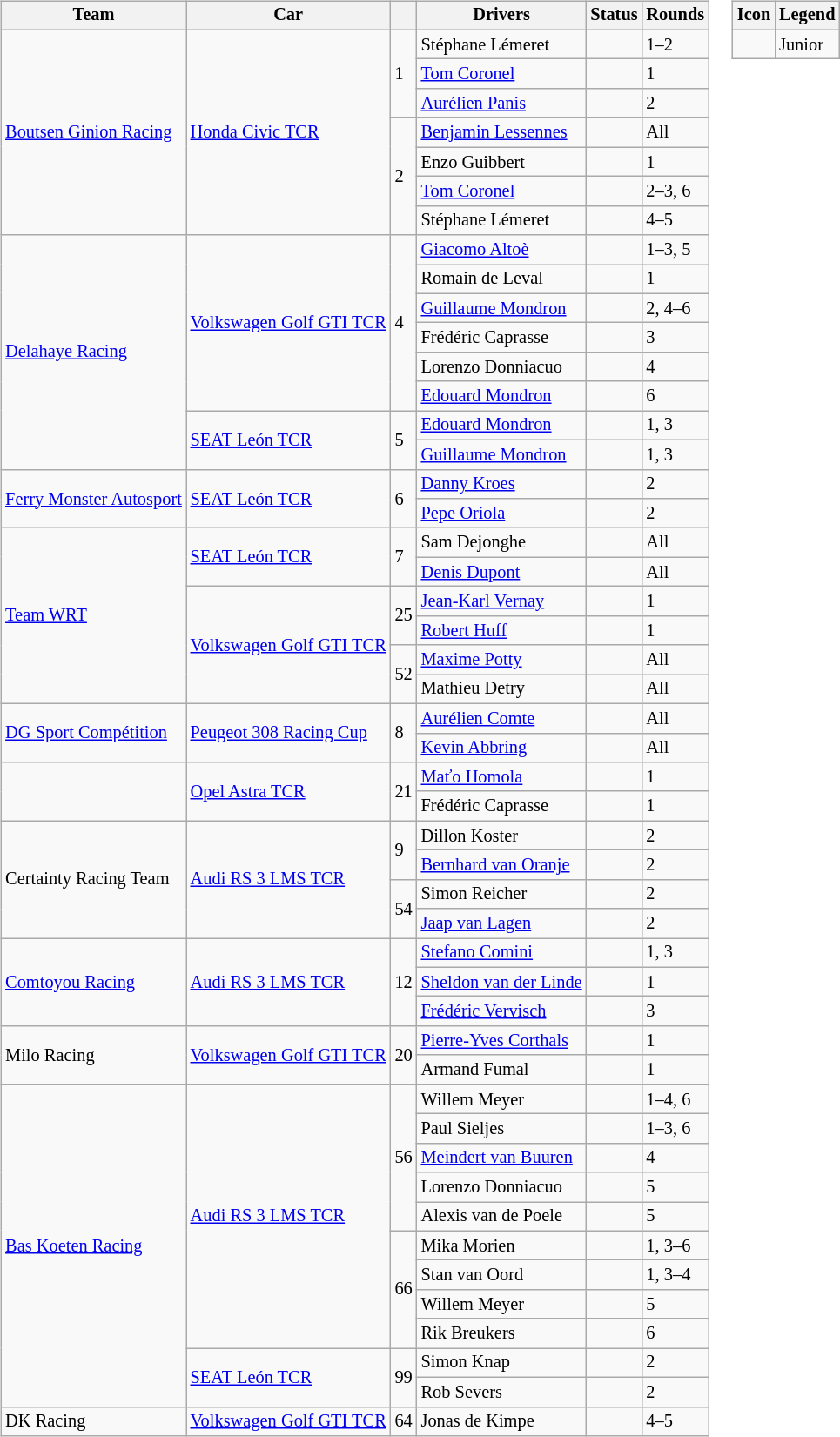<table>
<tr>
<td><br><table class="wikitable" style="font-size: 85%;">
<tr>
<th>Team</th>
<th>Car</th>
<th></th>
<th>Drivers</th>
<th>Status</th>
<th>Rounds</th>
</tr>
<tr>
<td rowspan=7> <a href='#'>Boutsen Ginion Racing</a></td>
<td rowspan=7><a href='#'>Honda Civic TCR</a></td>
<td rowspan=3>1</td>
<td> Stéphane Lémeret</td>
<td></td>
<td>1–2</td>
</tr>
<tr>
<td> <a href='#'>Tom Coronel</a></td>
<td></td>
<td>1</td>
</tr>
<tr>
<td> <a href='#'>Aurélien Panis</a></td>
<td></td>
<td>2</td>
</tr>
<tr>
<td rowspan=4>2</td>
<td> <a href='#'>Benjamin Lessennes</a></td>
<td align=center></td>
<td>All</td>
</tr>
<tr>
<td> Enzo Guibbert</td>
<td align=center></td>
<td>1</td>
</tr>
<tr>
<td> <a href='#'>Tom Coronel</a></td>
<td></td>
<td>2–3, 6</td>
</tr>
<tr>
<td> Stéphane Lémeret</td>
<td></td>
<td>4–5</td>
</tr>
<tr>
<td rowspan="8"> <a href='#'>Delahaye Racing</a></td>
<td rowspan="6"><a href='#'>Volkswagen Golf GTI TCR</a></td>
<td rowspan="6">4</td>
<td> <a href='#'>Giacomo Altoè</a></td>
<td align=center></td>
<td>1–3, 5</td>
</tr>
<tr>
<td> Romain de Leval</td>
<td align=center></td>
<td>1</td>
</tr>
<tr>
<td> <a href='#'>Guillaume Mondron</a></td>
<td></td>
<td>2, 4–6</td>
</tr>
<tr>
<td> Frédéric Caprasse</td>
<td></td>
<td>3</td>
</tr>
<tr>
<td> Lorenzo Donniacuo</td>
<td></td>
<td>4</td>
</tr>
<tr>
<td> <a href='#'>Edouard Mondron</a></td>
<td></td>
<td>6</td>
</tr>
<tr>
<td rowspan=2><a href='#'>SEAT León TCR</a></td>
<td rowspan=2>5</td>
<td> <a href='#'>Edouard Mondron</a></td>
<td></td>
<td>1, 3</td>
</tr>
<tr>
<td> <a href='#'>Guillaume Mondron</a></td>
<td></td>
<td>1, 3</td>
</tr>
<tr>
<td rowspan=2> <a href='#'>Ferry Monster Autosport</a></td>
<td rowspan=2><a href='#'>SEAT León TCR</a></td>
<td rowspan=2>6</td>
<td> <a href='#'>Danny Kroes</a></td>
<td align=center></td>
<td>2</td>
</tr>
<tr>
<td> <a href='#'>Pepe Oriola</a></td>
<td></td>
<td>2</td>
</tr>
<tr>
<td rowspan=6> <a href='#'>Team WRT</a></td>
<td rowspan=2><a href='#'>SEAT León TCR</a></td>
<td rowspan=2>7</td>
<td> Sam Dejonghe</td>
<td></td>
<td>All</td>
</tr>
<tr>
<td> <a href='#'>Denis Dupont</a></td>
<td></td>
<td>All</td>
</tr>
<tr>
<td rowspan=4><a href='#'>Volkswagen Golf GTI TCR</a></td>
<td rowspan=2>25</td>
<td> <a href='#'>Jean-Karl Vernay</a></td>
<td></td>
<td>1</td>
</tr>
<tr>
<td> <a href='#'>Robert Huff</a></td>
<td></td>
<td>1</td>
</tr>
<tr>
<td rowspan=2>52</td>
<td> <a href='#'>Maxime Potty</a></td>
<td align=center></td>
<td>All</td>
</tr>
<tr>
<td> Mathieu Detry</td>
<td align=center></td>
<td>All</td>
</tr>
<tr>
<td rowspan=2> <a href='#'>DG Sport Compétition</a></td>
<td rowspan=2><a href='#'>Peugeot 308 Racing Cup</a></td>
<td rowspan=2>8</td>
<td> <a href='#'>Aurélien Comte</a></td>
<td></td>
<td>All</td>
</tr>
<tr>
<td> <a href='#'>Kevin Abbring</a></td>
<td></td>
<td>All</td>
</tr>
<tr>
<td rowspan=2></td>
<td rowspan=2><a href='#'>Opel Astra TCR</a></td>
<td rowspan=2>21</td>
<td> <a href='#'>Maťo Homola</a></td>
<td></td>
<td>1</td>
</tr>
<tr>
<td> Frédéric Caprasse</td>
<td></td>
<td>1</td>
</tr>
<tr>
<td rowspan=4> Certainty Racing Team</td>
<td rowspan=4><a href='#'>Audi RS 3 LMS TCR</a></td>
<td rowspan=2>9</td>
<td> Dillon Koster</td>
<td></td>
<td>2</td>
</tr>
<tr>
<td> <a href='#'>Bernhard van Oranje</a></td>
<td></td>
<td>2</td>
</tr>
<tr>
<td rowspan=2>54</td>
<td> Simon Reicher</td>
<td align=center></td>
<td>2</td>
</tr>
<tr>
<td> <a href='#'>Jaap van Lagen</a></td>
<td></td>
<td>2</td>
</tr>
<tr>
<td rowspan=3> <a href='#'>Comtoyou Racing</a></td>
<td rowspan=3><a href='#'>Audi RS 3 LMS TCR</a></td>
<td rowspan=3>12</td>
<td> <a href='#'>Stefano Comini</a></td>
<td></td>
<td>1, 3</td>
</tr>
<tr>
<td> <a href='#'>Sheldon van der Linde</a></td>
<td align=center></td>
<td>1</td>
</tr>
<tr>
<td> <a href='#'>Frédéric Vervisch</a></td>
<td></td>
<td>3</td>
</tr>
<tr>
<td rowspan=2> Milo Racing</td>
<td rowspan=2><a href='#'>Volkswagen Golf GTI TCR</a></td>
<td rowspan=2>20</td>
<td> <a href='#'>Pierre-Yves Corthals</a></td>
<td></td>
<td>1</td>
</tr>
<tr>
<td> Armand Fumal</td>
<td></td>
<td>1</td>
</tr>
<tr>
<td rowspan="11"> <a href='#'>Bas Koeten Racing</a></td>
<td rowspan="9"><a href='#'>Audi RS 3 LMS TCR</a></td>
<td rowspan=5>56</td>
<td> Willem Meyer</td>
<td align=center></td>
<td>1–4, 6</td>
</tr>
<tr>
<td> Paul Sieljes</td>
<td></td>
<td>1–3, 6</td>
</tr>
<tr>
<td> <a href='#'>Meindert van Buuren</a></td>
<td></td>
<td>4</td>
</tr>
<tr>
<td> Lorenzo Donniacuo</td>
<td></td>
<td>5</td>
</tr>
<tr>
<td> Alexis van de Poele</td>
<td></td>
<td>5</td>
</tr>
<tr>
<td rowspan="4">66</td>
<td> Mika Morien</td>
<td align="center"></td>
<td>1, 3–6</td>
</tr>
<tr>
<td> Stan van Oord</td>
<td align="center"></td>
<td>1, 3–4</td>
</tr>
<tr>
<td> Willem Meyer</td>
<td align="center"></td>
<td>5</td>
</tr>
<tr>
<td> Rik Breukers</td>
<td></td>
<td>6</td>
</tr>
<tr>
<td rowspan=2><a href='#'>SEAT León TCR</a></td>
<td rowspan=2>99</td>
<td> Simon Knap</td>
<td></td>
<td>2</td>
</tr>
<tr>
<td> Rob Severs</td>
<td></td>
<td>2</td>
</tr>
<tr>
<td> DK Racing</td>
<td><a href='#'>Volkswagen Golf GTI TCR</a></td>
<td>64</td>
<td> Jonas de Kimpe</td>
<td></td>
<td>4–5</td>
</tr>
</table>
</td>
<td valign="top"><br><table class="wikitable" style="font-size: 85%;">
<tr>
<th>Icon</th>
<th>Legend</th>
</tr>
<tr>
<td align="center"></td>
<td>Junior</td>
</tr>
</table>
</td>
</tr>
</table>
